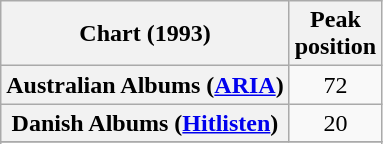<table class="wikitable sortable plainrowheaders">
<tr>
<th>Chart (1993)</th>
<th>Peak<br>position</th>
</tr>
<tr>
<th scope="row">Australian Albums (<a href='#'>ARIA</a>)</th>
<td style="text-align:center;">72</td>
</tr>
<tr>
<th scope="row">Danish Albums (<a href='#'>Hitlisten</a>)</th>
<td style="text-align:center;">20</td>
</tr>
<tr>
</tr>
<tr>
</tr>
</table>
